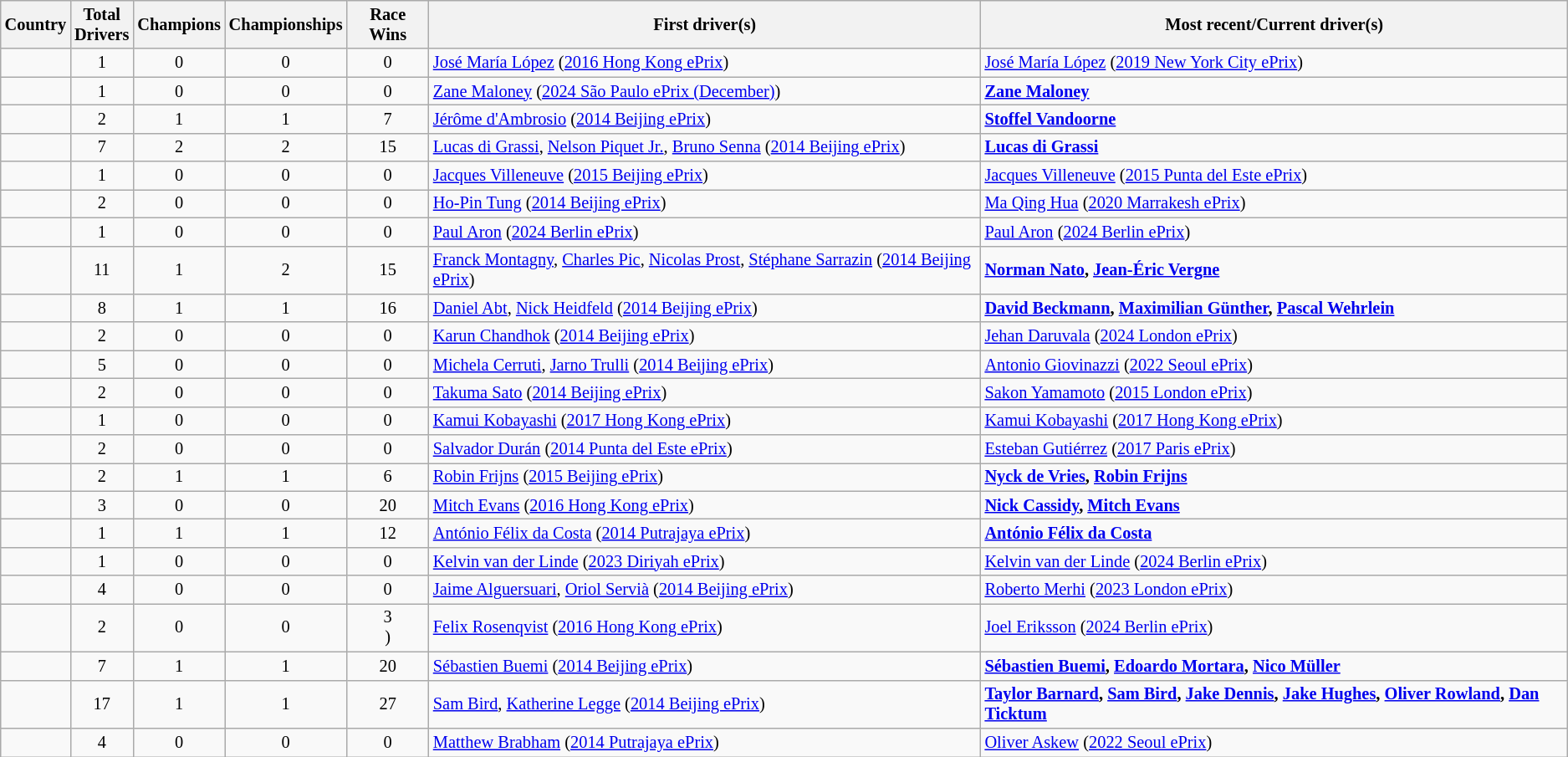<table class="wikitable sortable" style="font-size: 85%; text-align:center">
<tr>
<th>Country</th>
<th>Total<br>Drivers</th>
<th>Champions</th>
<th>Championships</th>
<th>Race Wins</th>
<th>First driver(s)</th>
<th>Most recent/Current driver(s)</th>
</tr>
<tr>
<td align=left></td>
<td>1</td>
<td>0</td>
<td>0</td>
<td>0</td>
<td align=left><a href='#'>José María López</a> (<a href='#'>2016 Hong Kong ePrix</a>)</td>
<td align=left><a href='#'>José María López</a> (<a href='#'>2019 New York City ePrix</a>)</td>
</tr>
<tr>
<td align=left></td>
<td>1</td>
<td>0</td>
<td>0</td>
<td>0</td>
<td align=left><a href='#'>Zane Maloney</a> (<a href='#'>2024 São Paulo ePrix (December)</a>)</td>
<td align=left><strong><a href='#'>Zane Maloney</a></strong></td>
</tr>
<tr>
<td align=left></td>
<td>2</td>
<td>1<br></td>
<td>1<br></td>
<td>7<br></td>
<td align=left><a href='#'>Jérôme d'Ambrosio</a> (<a href='#'>2014 Beijing ePrix</a>)</td>
<td align=left><strong><a href='#'>Stoffel Vandoorne</a></strong></td>
</tr>
<tr>
<td align=left></td>
<td>7</td>
<td>2<br></td>
<td>2<br></td>
<td>15<br></td>
<td align=left><a href='#'>Lucas di Grassi</a>, <a href='#'>Nelson Piquet Jr.</a>, <a href='#'>Bruno Senna</a> (<a href='#'>2014 Beijing ePrix</a>)</td>
<td align=left><strong><a href='#'>Lucas di Grassi</a></strong></td>
</tr>
<tr>
<td align=left></td>
<td>1</td>
<td>0</td>
<td>0</td>
<td>0</td>
<td align=left><a href='#'>Jacques Villeneuve</a> (<a href='#'>2015 Beijing ePrix</a>)</td>
<td align=left><a href='#'>Jacques Villeneuve</a> (<a href='#'>2015 Punta del Este ePrix</a>)</td>
</tr>
<tr>
<td align=left></td>
<td>2</td>
<td>0</td>
<td>0</td>
<td>0</td>
<td align=left><a href='#'>Ho-Pin Tung</a> (<a href='#'>2014 Beijing ePrix</a>)</td>
<td align=left><a href='#'>Ma Qing Hua</a> (<a href='#'>2020 Marrakesh ePrix</a>)</td>
</tr>
<tr>
<td align=left></td>
<td>1</td>
<td>0</td>
<td>0</td>
<td>0</td>
<td align=left><a href='#'>Paul Aron</a> (<a href='#'>2024 Berlin ePrix</a>)</td>
<td align=left><a href='#'>Paul Aron</a> (<a href='#'>2024 Berlin ePrix</a>)</td>
</tr>
<tr>
<td align=left></td>
<td>11</td>
<td>1<br></td>
<td>2<br></td>
<td>15<br></td>
<td align=left><a href='#'>Franck Montagny</a>, <a href='#'>Charles Pic</a>, <a href='#'>Nicolas Prost</a>, <a href='#'>Stéphane Sarrazin</a> (<a href='#'>2014 Beijing ePrix</a>)</td>
<td align=left><strong><a href='#'>Norman Nato</a>, <a href='#'>Jean-Éric Vergne</a></strong></td>
</tr>
<tr>
<td align=left></td>
<td>8</td>
<td>1<br></td>
<td>1<br></td>
<td>16<br></td>
<td align=left><a href='#'>Daniel Abt</a>, <a href='#'>Nick Heidfeld</a> (<a href='#'>2014 Beijing ePrix</a>)</td>
<td align=left><strong><a href='#'>David Beckmann</a>, <a href='#'>Maximilian Günther</a>, <a href='#'>Pascal Wehrlein</a> </strong></td>
</tr>
<tr>
<td align=left></td>
<td>2</td>
<td>0</td>
<td>0</td>
<td>0</td>
<td align=left><a href='#'>Karun Chandhok</a> (<a href='#'>2014 Beijing ePrix</a>)</td>
<td align=left><a href='#'>Jehan Daruvala</a> (<a href='#'>2024 London ePrix</a>)</td>
</tr>
<tr>
<td align=left></td>
<td>5</td>
<td>0</td>
<td>0</td>
<td>0</td>
<td align=left><a href='#'>Michela Cerruti</a>, <a href='#'>Jarno Trulli</a> (<a href='#'>2014 Beijing ePrix</a>)</td>
<td align=left><a href='#'>Antonio Giovinazzi</a> (<a href='#'>2022 Seoul ePrix</a>)</td>
</tr>
<tr>
<td align=left></td>
<td>2</td>
<td>0</td>
<td>0</td>
<td>0</td>
<td align=left><a href='#'>Takuma Sato</a> (<a href='#'>2014 Beijing ePrix</a>)</td>
<td align=left><a href='#'>Sakon Yamamoto</a> (<a href='#'>2015 London ePrix</a>)</td>
</tr>
<tr>
<td align=left></td>
<td>1</td>
<td>0</td>
<td>0</td>
<td>0</td>
<td align=left><a href='#'>Kamui Kobayashi</a> (<a href='#'>2017 Hong Kong ePrix</a>)</td>
<td align=left><a href='#'>Kamui Kobayashi</a> (<a href='#'>2017 Hong Kong ePrix</a>)</td>
</tr>
<tr>
<td align=left></td>
<td>2</td>
<td>0</td>
<td>0</td>
<td>0</td>
<td align=left><a href='#'>Salvador Durán</a> (<a href='#'>2014 Punta del Este ePrix</a>)</td>
<td align=left><a href='#'>Esteban Gutiérrez</a> (<a href='#'>2017 Paris ePrix</a>)</td>
</tr>
<tr>
<td align=left></td>
<td>2</td>
<td>1<br></td>
<td>1<br></td>
<td>6<br></td>
<td align=left><a href='#'>Robin Frijns</a> (<a href='#'>2015 Beijing ePrix</a>)</td>
<td align=left><strong><a href='#'>Nyck de Vries</a>, <a href='#'>Robin Frijns</a></strong></td>
</tr>
<tr>
<td align=left></td>
<td>3</td>
<td>0</td>
<td>0</td>
<td>20<br></td>
<td align=left><a href='#'>Mitch Evans</a> (<a href='#'>2016 Hong Kong ePrix</a>)</td>
<td align=left><strong><a href='#'>Nick Cassidy</a>, <a href='#'>Mitch Evans</a></strong></td>
</tr>
<tr>
<td align=left></td>
<td>1</td>
<td>1<br></td>
<td>1<br></td>
<td>12<br></td>
<td align=left><a href='#'>António Félix da Costa</a> (<a href='#'>2014 Putrajaya ePrix</a>)</td>
<td align=left><strong><a href='#'>António Félix da Costa</a></strong></td>
</tr>
<tr>
<td align="left"></td>
<td>1</td>
<td>0</td>
<td>0</td>
<td>0</td>
<td align="left"><a href='#'>Kelvin van der Linde</a> (<a href='#'>2023 Diriyah ePrix</a>)</td>
<td align="left"><a href='#'>Kelvin van der Linde</a> (<a href='#'>2024 Berlin ePrix</a>)</td>
</tr>
<tr>
<td align=left></td>
<td>4</td>
<td>0</td>
<td>0</td>
<td>0</td>
<td align=left><a href='#'>Jaime Alguersuari</a>, <a href='#'>Oriol Servià</a> (<a href='#'>2014 Beijing ePrix</a>)</td>
<td align=left><a href='#'>Roberto Merhi</a> (<a href='#'>2023 London ePrix</a>)</td>
</tr>
<tr>
<td align=left></td>
<td>2</td>
<td>0</td>
<td>0</td>
<td>3<br>)</td>
<td align=left><a href='#'>Felix Rosenqvist</a> (<a href='#'>2016 Hong Kong ePrix</a>)</td>
<td align=left><a href='#'>Joel Eriksson</a> (<a href='#'>2024 Berlin ePrix</a>)</td>
</tr>
<tr>
<td align=left></td>
<td>7</td>
<td>1<br></td>
<td>1<br></td>
<td>20<br></td>
<td align=left><a href='#'>Sébastien Buemi</a> (<a href='#'>2014 Beijing ePrix</a>)</td>
<td align=left><strong><a href='#'>Sébastien Buemi</a>, <a href='#'>Edoardo Mortara</a>, <a href='#'>Nico Müller</a></strong></td>
</tr>
<tr>
<td align=left></td>
<td>17</td>
<td>1<br></td>
<td>1<br></td>
<td>27<br></td>
<td align=left><a href='#'>Sam Bird</a>, <a href='#'>Katherine Legge</a> (<a href='#'>2014 Beijing ePrix</a>)</td>
<td align=left><strong><a href='#'>Taylor Barnard</a>, <a href='#'>Sam Bird</a>, <a href='#'>Jake Dennis</a>, <a href='#'>Jake Hughes</a>, <a href='#'>Oliver Rowland</a>, <a href='#'>Dan Ticktum</a></strong></td>
</tr>
<tr>
<td align=left></td>
<td>4</td>
<td>0</td>
<td>0</td>
<td>0</td>
<td align=left><a href='#'>Matthew Brabham</a> (<a href='#'>2014 Putrajaya ePrix</a>)</td>
<td align=left><a href='#'>Oliver Askew</a> (<a href='#'>2022 Seoul ePrix</a>)</td>
</tr>
</table>
